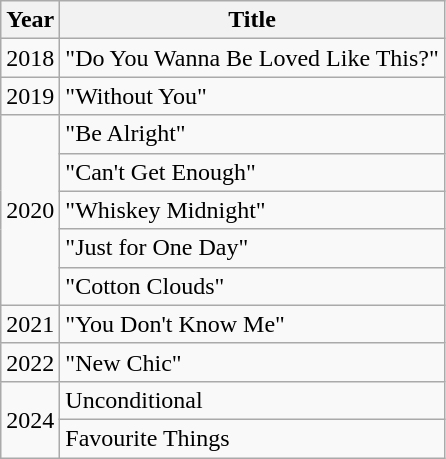<table class="wikitable plainrowheaders">
<tr>
<th>Year</th>
<th>Title</th>
</tr>
<tr>
<td>2018</td>
<td>"Do You Wanna Be Loved Like This?"</td>
</tr>
<tr>
<td>2019</td>
<td>"Without You"</td>
</tr>
<tr>
<td rowspan="5">2020</td>
<td>"Be Alright"</td>
</tr>
<tr>
<td>"Can't Get Enough"</td>
</tr>
<tr>
<td>"Whiskey Midnight"</td>
</tr>
<tr>
<td>"Just for One Day"</td>
</tr>
<tr>
<td>"Cotton Clouds"</td>
</tr>
<tr>
<td>2021</td>
<td>"You Don't Know Me"</td>
</tr>
<tr>
<td>2022</td>
<td>"New Chic"</td>
</tr>
<tr>
<td rowspan="2">2024</td>
<td>Unconditional</td>
</tr>
<tr>
<td>Favourite Things</td>
</tr>
</table>
